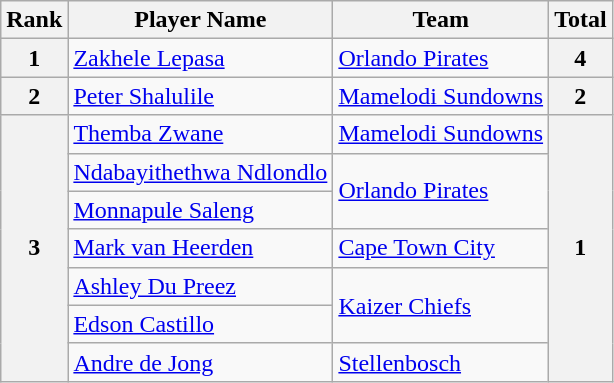<table class="wikitable">
<tr>
<th>Rank</th>
<th>Player Name</th>
<th>Team</th>
<th>Total</th>
</tr>
<tr>
<th>1</th>
<td><a href='#'>Zakhele Lepasa</a></td>
<td><a href='#'>Orlando Pirates</a></td>
<th>4</th>
</tr>
<tr>
<th>2</th>
<td><a href='#'>Peter Shalulile</a></td>
<td><a href='#'>Mamelodi Sundowns</a></td>
<th>2</th>
</tr>
<tr>
<th rowspan="7">3</th>
<td><a href='#'>Themba Zwane</a></td>
<td><a href='#'>Mamelodi Sundowns</a></td>
<th rowspan="7">1</th>
</tr>
<tr>
<td><a href='#'>Ndabayithethwa Ndlondlo</a></td>
<td rowspan="2"><a href='#'>Orlando Pirates</a></td>
</tr>
<tr>
<td><a href='#'>Monnapule Saleng</a></td>
</tr>
<tr>
<td><a href='#'>Mark van Heerden</a></td>
<td><a href='#'>Cape Town City</a></td>
</tr>
<tr>
<td><a href='#'>Ashley Du Preez</a></td>
<td rowspan="2"><a href='#'>Kaizer Chiefs</a></td>
</tr>
<tr>
<td><a href='#'>Edson Castillo</a></td>
</tr>
<tr>
<td><a href='#'>Andre de Jong</a></td>
<td><a href='#'>Stellenbosch</a></td>
</tr>
</table>
